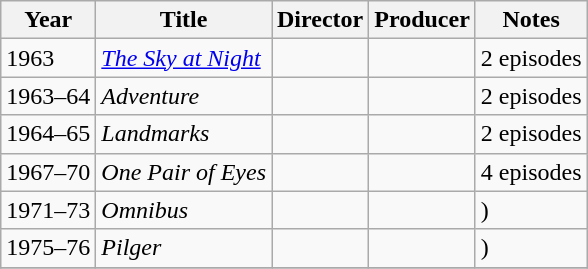<table class="wikitable">
<tr>
<th>Year</th>
<th>Title</th>
<th>Director</th>
<th>Producer</th>
<th>Notes</th>
</tr>
<tr>
<td>1963</td>
<td><em><a href='#'>The Sky at Night</a></em></td>
<td></td>
<td></td>
<td>2 episodes</td>
</tr>
<tr>
<td>1963–64</td>
<td><em>Adventure</em></td>
<td></td>
<td></td>
<td>2 episodes</td>
</tr>
<tr>
<td>1964–65</td>
<td><em>Landmarks</em></td>
<td></td>
<td></td>
<td>2 episodes</td>
</tr>
<tr>
<td>1967–70</td>
<td><em>One Pair of Eyes</em></td>
<td></td>
<td></td>
<td>4 episodes</td>
</tr>
<tr>
<td>1971–73</td>
<td><em>Omnibus</em></td>
<td></td>
<td></td>
<td>)</td>
</tr>
<tr>
<td>1975–76</td>
<td><em>Pilger</em></td>
<td></td>
<td></td>
<td>)</td>
</tr>
<tr>
</tr>
</table>
